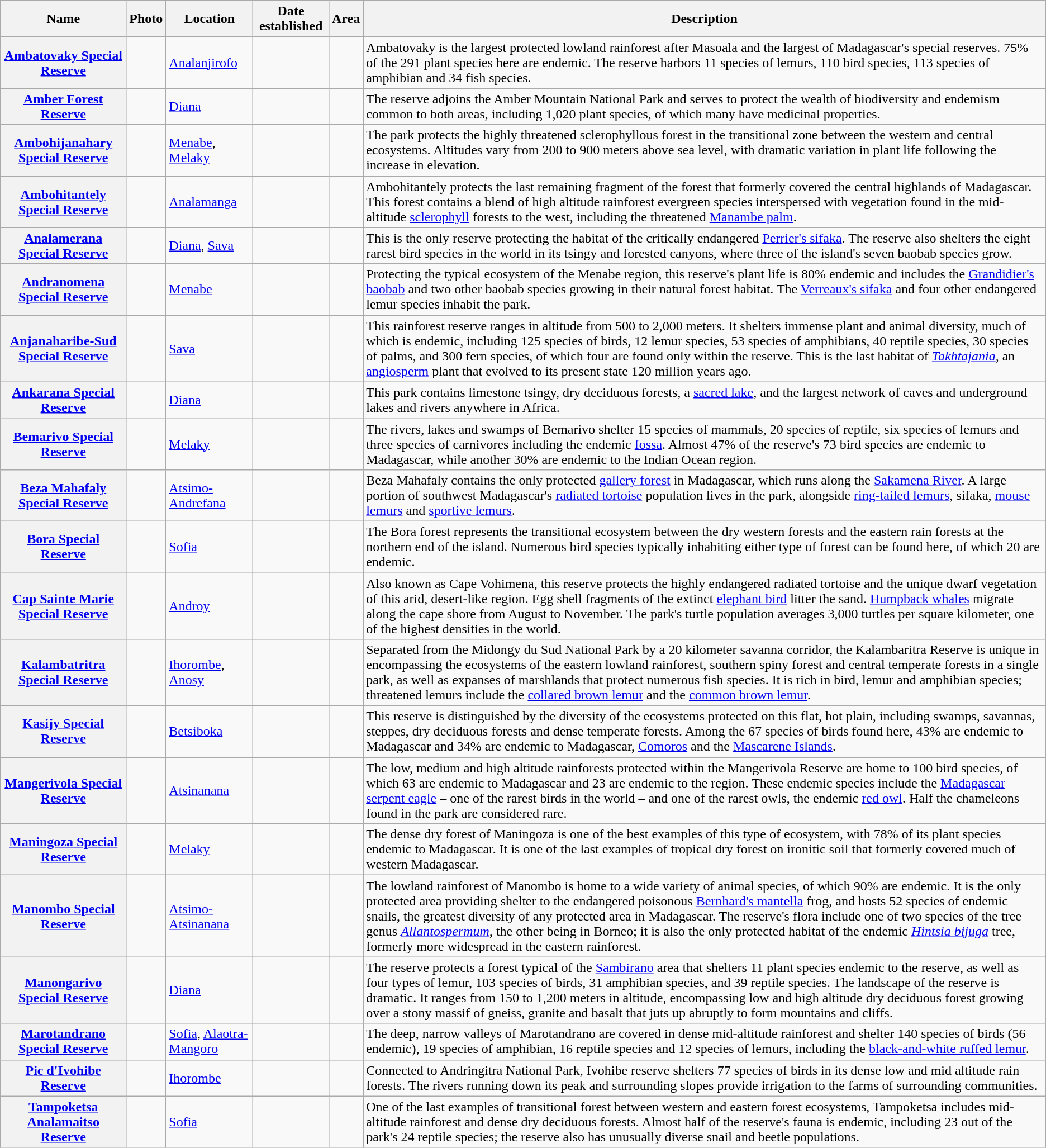<table class="wikitable sortable plainrowheaders">
<tr>
<th scope="col">Name</th>
<th scope="col" class="unsortable">Photo</th>
<th scope="col">Location</th>
<th scope="col">Date established</th>
<th scope="col">Area</th>
<th scope="col" class="unsortable">Description</th>
</tr>
<tr>
<th scope="row"><a href='#'>Ambatovaky Special Reserve</a></th>
<td></td>
<td><a href='#'>Analanjirofo</a></td>
<td></td>
<td></td>
<td>Ambatovaky is the largest protected lowland rainforest after Masoala and the largest of Madagascar's special reserves. 75% of the 291 plant species here are endemic. The reserve harbors 11 species of lemurs, 110 bird species, 113 species of amphibian and 34 fish species.</td>
</tr>
<tr>
<th scope="row"><a href='#'>Amber Forest Reserve</a></th>
<td></td>
<td><a href='#'>Diana</a></td>
<td></td>
<td></td>
<td>The reserve adjoins the Amber Mountain National Park and serves to protect the wealth of biodiversity and endemism common to both areas, including 1,020 plant species, of which many have medicinal properties.</td>
</tr>
<tr>
<th scope="row"><a href='#'>Ambohijanahary Special Reserve</a></th>
<td></td>
<td><a href='#'>Menabe</a>, <a href='#'>Melaky</a></td>
<td></td>
<td></td>
<td>The park protects the highly threatened sclerophyllous forest in the transitional zone between the western and central ecosystems. Altitudes vary from 200 to 900 meters above sea level, with dramatic variation in plant life following the increase in elevation.</td>
</tr>
<tr>
<th scope="row"><a href='#'>Ambohitantely Special Reserve</a></th>
<td></td>
<td><a href='#'>Analamanga</a></td>
<td></td>
<td></td>
<td>Ambohitantely protects the last remaining fragment of the forest that formerly covered the central highlands of Madagascar. This forest contains a blend of high altitude rainforest evergreen species interspersed with vegetation found in the mid-altitude <a href='#'>sclerophyll</a> forests to the west, including the threatened <a href='#'>Manambe palm</a>.</td>
</tr>
<tr>
<th scope="row"><a href='#'>Analamerana Special Reserve</a></th>
<td></td>
<td><a href='#'>Diana</a>, <a href='#'>Sava</a></td>
<td></td>
<td></td>
<td>This is the only reserve protecting the habitat of the critically endangered <a href='#'>Perrier's sifaka</a>. The reserve also shelters the eight rarest bird species in the world in its tsingy and forested canyons, where three of the island's seven baobab species grow.</td>
</tr>
<tr>
<th scope="row"><a href='#'>Andranomena Special Reserve</a></th>
<td></td>
<td><a href='#'>Menabe</a></td>
<td></td>
<td></td>
<td>Protecting the typical ecosystem of the Menabe region, this reserve's plant life is 80% endemic and includes the <a href='#'>Grandidier's baobab</a> and two other baobab species growing in their natural forest habitat. The <a href='#'>Verreaux's sifaka</a> and four other endangered lemur species inhabit the park.</td>
</tr>
<tr>
<th scope="row"><a href='#'>Anjanaharibe-Sud Special Reserve</a></th>
<td></td>
<td><a href='#'>Sava</a></td>
<td></td>
<td></td>
<td>This rainforest reserve ranges in altitude from 500 to 2,000 meters. It shelters immense plant and animal diversity, much of which is endemic, including 125 species of birds, 12 lemur species, 53 species of amphibians, 40 reptile species, 30 species of palms, and 300 fern species, of which four are found only within the reserve. This is the last habitat of <em><a href='#'>Takhtajania</a></em>, an <a href='#'>angiosperm</a> plant that evolved to its present state 120 million years ago.</td>
</tr>
<tr>
<th scope="row"><a href='#'>Ankarana Special Reserve</a></th>
<td></td>
<td><a href='#'>Diana</a></td>
<td></td>
<td></td>
<td>This park contains limestone tsingy, dry deciduous forests, a <a href='#'>sacred lake</a>, and the largest network of caves and underground lakes and rivers anywhere in Africa.</td>
</tr>
<tr>
<th scope="row"><a href='#'>Bemarivo Special Reserve</a></th>
<td></td>
<td><a href='#'>Melaky</a></td>
<td></td>
<td></td>
<td>The rivers, lakes and swamps of Bemarivo shelter 15 species of mammals, 20 species of reptile, six species of lemurs and three species of carnivores including the endemic <a href='#'>fossa</a>. Almost 47% of the reserve's 73 bird species are endemic to Madagascar, while another 30% are endemic to the Indian Ocean region.</td>
</tr>
<tr>
<th scope="row"><a href='#'>Beza Mahafaly Special Reserve</a></th>
<td></td>
<td><a href='#'>Atsimo-Andrefana</a></td>
<td></td>
<td></td>
<td>Beza Mahafaly contains the only protected <a href='#'>gallery forest</a> in Madagascar, which runs along the <a href='#'>Sakamena River</a>. A large portion of southwest Madagascar's <a href='#'>radiated tortoise</a> population lives in the park, alongside <a href='#'>ring-tailed lemurs</a>, sifaka, <a href='#'>mouse lemurs</a> and <a href='#'>sportive lemurs</a>.</td>
</tr>
<tr>
<th scope="row"><a href='#'>Bora Special Reserve</a></th>
<td></td>
<td><a href='#'>Sofia</a></td>
<td></td>
<td></td>
<td>The Bora forest represents the transitional ecosystem between the dry western forests and the eastern rain forests at the northern end of the island. Numerous bird species typically inhabiting either type of forest can be found here, of which 20 are endemic.</td>
</tr>
<tr>
<th scope="row"><a href='#'>Cap Sainte Marie Special Reserve</a></th>
<td></td>
<td><a href='#'>Androy</a></td>
<td></td>
<td></td>
<td>Also known as Cape Vohimena, this reserve protects the highly endangered radiated tortoise and the unique dwarf vegetation of this arid, desert-like region. Egg shell fragments of the extinct <a href='#'>elephant bird</a> litter the sand. <a href='#'>Humpback whales</a> migrate along the cape shore from August to November. The park's turtle population averages 3,000 turtles per square kilometer, one of the highest densities in the world.</td>
</tr>
<tr>
<th scope="row"><a href='#'>Kalambatritra Special Reserve</a></th>
<td></td>
<td><a href='#'>Ihorombe</a>, <a href='#'>Anosy</a></td>
<td></td>
<td></td>
<td>Separated from the Midongy du Sud National Park by a 20 kilometer savanna corridor, the Kalambaritra Reserve is unique in encompassing the ecosystems of the eastern lowland rainforest, southern spiny forest and central temperate forests in a single park, as well as expanses of marshlands that protect numerous fish species. It is rich in bird, lemur and amphibian species; threatened lemurs include the <a href='#'>collared brown lemur</a> and the <a href='#'>common brown lemur</a>.</td>
</tr>
<tr>
<th scope="row"><a href='#'>Kasijy Special Reserve</a></th>
<td></td>
<td><a href='#'>Betsiboka</a></td>
<td></td>
<td></td>
<td>This reserve is distinguished by the diversity of the ecosystems protected on this flat, hot plain, including swamps, savannas, steppes, dry deciduous forests and dense temperate forests. Among the 67 species of birds found here, 43% are endemic to Madagascar and 34% are endemic to Madagascar, <a href='#'>Comoros</a> and the <a href='#'>Mascarene Islands</a>.</td>
</tr>
<tr>
<th scope="row"><a href='#'>Mangerivola Special Reserve</a></th>
<td></td>
<td><a href='#'>Atsinanana</a></td>
<td></td>
<td></td>
<td>The low, medium and high altitude rainforests protected within the Mangerivola Reserve are home to 100 bird species, of which 63 are endemic to Madagascar and 23 are endemic to the region. These endemic species include the <a href='#'>Madagascar serpent eagle</a> – one of the rarest birds in the world – and one of the rarest owls, the endemic <a href='#'>red owl</a>. Half the chameleons found in the park are considered rare.</td>
</tr>
<tr>
<th scope="row"><a href='#'>Maningoza Special Reserve</a></th>
<td></td>
<td><a href='#'>Melaky</a></td>
<td></td>
<td></td>
<td>The dense dry forest of Maningoza is one of the best examples of this type of ecosystem, with 78% of its plant species endemic to Madagascar. It is one of the last examples of tropical dry forest on ironitic soil that formerly covered much of western Madagascar.</td>
</tr>
<tr>
<th scope="row"><a href='#'>Manombo Special Reserve</a></th>
<td></td>
<td><a href='#'>Atsimo-Atsinanana</a></td>
<td></td>
<td></td>
<td>The lowland rainforest of Manombo is home to a wide variety of animal species, of which 90% are endemic. It is the only protected area providing shelter to the endangered poisonous <a href='#'>Bernhard's mantella</a> frog, and hosts 52 species of endemic snails, the greatest diversity of any protected area in Madagascar. The reserve's flora include one of two species of the tree genus <em><a href='#'>Allantospermum</a></em>, the other being in Borneo; it is also the only protected habitat of the endemic <em><a href='#'>Hintsia bijuga</a></em> tree, formerly more widespread in the eastern rainforest.</td>
</tr>
<tr>
<th scope="row"><a href='#'>Manongarivo Special Reserve</a></th>
<td></td>
<td><a href='#'>Diana</a></td>
<td></td>
<td></td>
<td>The reserve protects a forest typical of the <a href='#'>Sambirano</a> area that shelters 11 plant species endemic to the reserve, as well as four types of lemur, 103 species of birds, 31 amphibian species, and 39 reptile species. The landscape of the reserve is dramatic. It ranges from 150 to 1,200 meters in altitude, encompassing low and high altitude dry deciduous forest growing over a stony massif of gneiss, granite and basalt that juts up abruptly to form mountains and cliffs.</td>
</tr>
<tr>
<th scope="row"><a href='#'>Marotandrano Special Reserve</a></th>
<td></td>
<td><a href='#'>Sofia</a>, <a href='#'>Alaotra-Mangoro</a></td>
<td></td>
<td></td>
<td>The deep, narrow valleys of Marotandrano are covered in dense mid-altitude rainforest and shelter 140 species of birds (56 endemic), 19 species of amphibian, 16 reptile species and 12 species of lemurs, including the <a href='#'>black-and-white ruffed lemur</a>.</td>
</tr>
<tr>
<th scope="row"><a href='#'>Pic d'Ivohibe Reserve</a></th>
<td></td>
<td><a href='#'>Ihorombe</a></td>
<td></td>
<td></td>
<td>Connected to Andringitra National Park, Ivohibe reserve shelters 77 species of birds in its dense low and mid altitude rain forests. The rivers running down its peak and surrounding slopes provide irrigation to the farms of surrounding communities.</td>
</tr>
<tr>
<th scope="row"><a href='#'>Tampoketsa Analamaitso Reserve</a></th>
<td></td>
<td><a href='#'>Sofia</a></td>
<td></td>
<td></td>
<td>One of the last examples of transitional forest between western and eastern forest ecosystems, Tampoketsa includes mid-altitude rainforest and dense dry deciduous forests. Almost half of the reserve's fauna is endemic, including 23 out of the park's 24 reptile species; the reserve also has unusually diverse snail and beetle populations.</td>
</tr>
</table>
